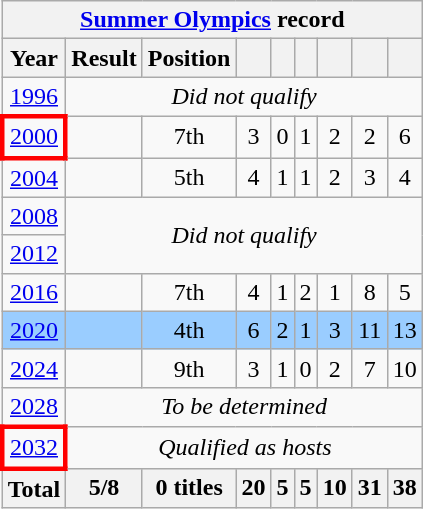<table class="wikitable" style="text-align: center;">
<tr>
<th colspan=9><a href='#'>Summer Olympics</a> record</th>
</tr>
<tr>
<th>Year</th>
<th>Result</th>
<th>Position</th>
<th></th>
<th></th>
<th></th>
<th></th>
<th></th>
<th></th>
</tr>
<tr>
<td> <a href='#'>1996</a></td>
<td colspan=8><em>Did not qualify</em></td>
</tr>
<tr>
<td style="border: 3px solid red"> <a href='#'>2000</a></td>
<td></td>
<td>7th</td>
<td>3</td>
<td>0</td>
<td>1</td>
<td>2</td>
<td>2</td>
<td>6</td>
</tr>
<tr>
<td> <a href='#'>2004</a></td>
<td></td>
<td>5th</td>
<td>4</td>
<td>1</td>
<td>1</td>
<td>2</td>
<td>3</td>
<td>4</td>
</tr>
<tr>
<td> <a href='#'>2008</a></td>
<td colspan=8 rowspan=2><em>Did not qualify</em></td>
</tr>
<tr>
<td> <a href='#'>2012</a></td>
</tr>
<tr>
<td> <a href='#'>2016</a></td>
<td></td>
<td>7th</td>
<td>4</td>
<td>1</td>
<td>2</td>
<td>1</td>
<td>8</td>
<td>5</td>
</tr>
<tr style="background:#9acdff;">
<td> <a href='#'>2020</a></td>
<td></td>
<td>4th</td>
<td>6</td>
<td>2</td>
<td>1</td>
<td>3</td>
<td>11</td>
<td>13</td>
</tr>
<tr>
<td> <a href='#'>2024</a></td>
<td></td>
<td>9th</td>
<td>3</td>
<td>1</td>
<td>0</td>
<td>2</td>
<td>7</td>
<td>10</td>
</tr>
<tr>
<td> <a href='#'>2028</a></td>
<td colspan=8><em>To be determined</em></td>
</tr>
<tr>
<td style="border: 3px solid red"> <a href='#'>2032</a></td>
<td colspan=8><em>Qualified as hosts</em></td>
</tr>
<tr>
<th>Total</th>
<th>5/8</th>
<th>0 titles</th>
<th>20</th>
<th>5</th>
<th>5</th>
<th>10</th>
<th>31</th>
<th>38</th>
</tr>
</table>
